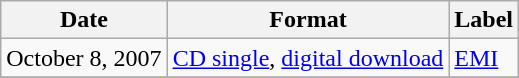<table class="wikitable">
<tr>
<th>Date</th>
<th>Format</th>
<th>Label</th>
</tr>
<tr>
<td>October 8, 2007</td>
<td><a href='#'>CD single</a>, <a href='#'>digital download</a></td>
<td><a href='#'>EMI</a></td>
</tr>
<tr>
</tr>
</table>
